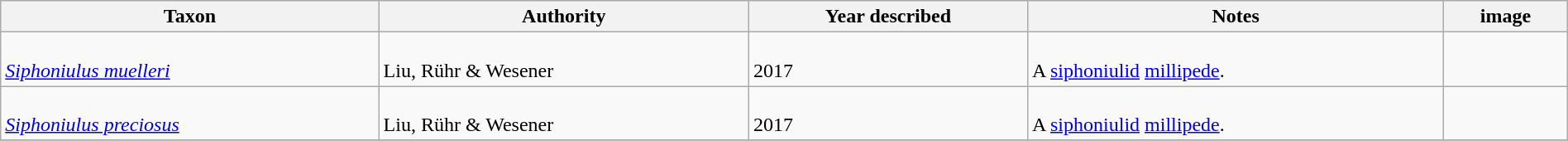<table class="wikitable sortable" align="center" width="100%">
<tr>
<th>Taxon</th>
<th>Authority</th>
<th>Year described</th>
<th>Notes</th>
<th>image</th>
</tr>
<tr>
<td><br><em><a href='#'>Siphoniulus muelleri</a></em></td>
<td><br>Liu, Rühr & Wesener</td>
<td><br>2017</td>
<td><br>A <a href='#'>siphoniulid</a> <a href='#'>millipede</a>.</td>
<td></td>
</tr>
<tr>
<td><br><em><a href='#'>Siphoniulus preciosus</a></em></td>
<td><br>Liu, Rühr & Wesener</td>
<td><br>2017</td>
<td><br>A <a href='#'>siphoniulid</a> <a href='#'>millipede</a>.</td>
<td></td>
</tr>
<tr>
</tr>
</table>
